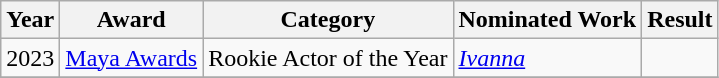<table class="wikitable">
<tr>
<th>Year</th>
<th>Award</th>
<th>Category</th>
<th>Nominated Work</th>
<th>Result</th>
</tr>
<tr>
<td>2023</td>
<td><a href='#'>Maya Awards</a></td>
<td>Rookie Actor of the Year</td>
<td><em><a href='#'>Ivanna</a></em></td>
<td></td>
</tr>
<tr>
</tr>
</table>
